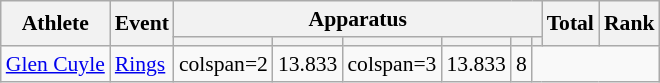<table class=wikitable style=font-size:90%;text-align:center>
<tr>
<th rowspan=2>Athlete</th>
<th rowspan=2>Event</th>
<th colspan=6>Apparatus</th>
<th rowspan=2>Total</th>
<th rowspan=2>Rank</th>
</tr>
<tr style=font-size:95%>
<th></th>
<th></th>
<th></th>
<th></th>
<th></th>
<th></th>
</tr>
<tr>
<td align=left><a href='#'>Glen Cuyle</a></td>
<td align=left><a href='#'>Rings</a></td>
<td>colspan=2 </td>
<td>13.833</td>
<td>colspan=3 </td>
<td>13.833</td>
<td>8</td>
</tr>
</table>
